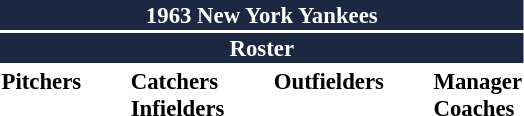<table class="toccolours" style="font-size: 95%;">
<tr>
<th colspan="10" style="background-color: #1c2841; color: white; text-align: center;">1963 New York Yankees</th>
</tr>
<tr>
<td colspan="10" style="background-color: #1c2841; color: white; text-align: center;"><strong>Roster</strong></td>
</tr>
<tr>
<td valign="top"><strong>Pitchers</strong><br>











</td>
<td width="25px"></td>
<td valign="top"><strong>Catchers</strong><br>


<strong>Infielders</strong>







</td>
<td width="25px"></td>
<td valign="top"><strong>Outfielders</strong><br>




</td>
<td width="25px"></td>
<td valign="top"><strong>Manager</strong><br>
<strong>Coaches</strong>




</td>
</tr>
</table>
